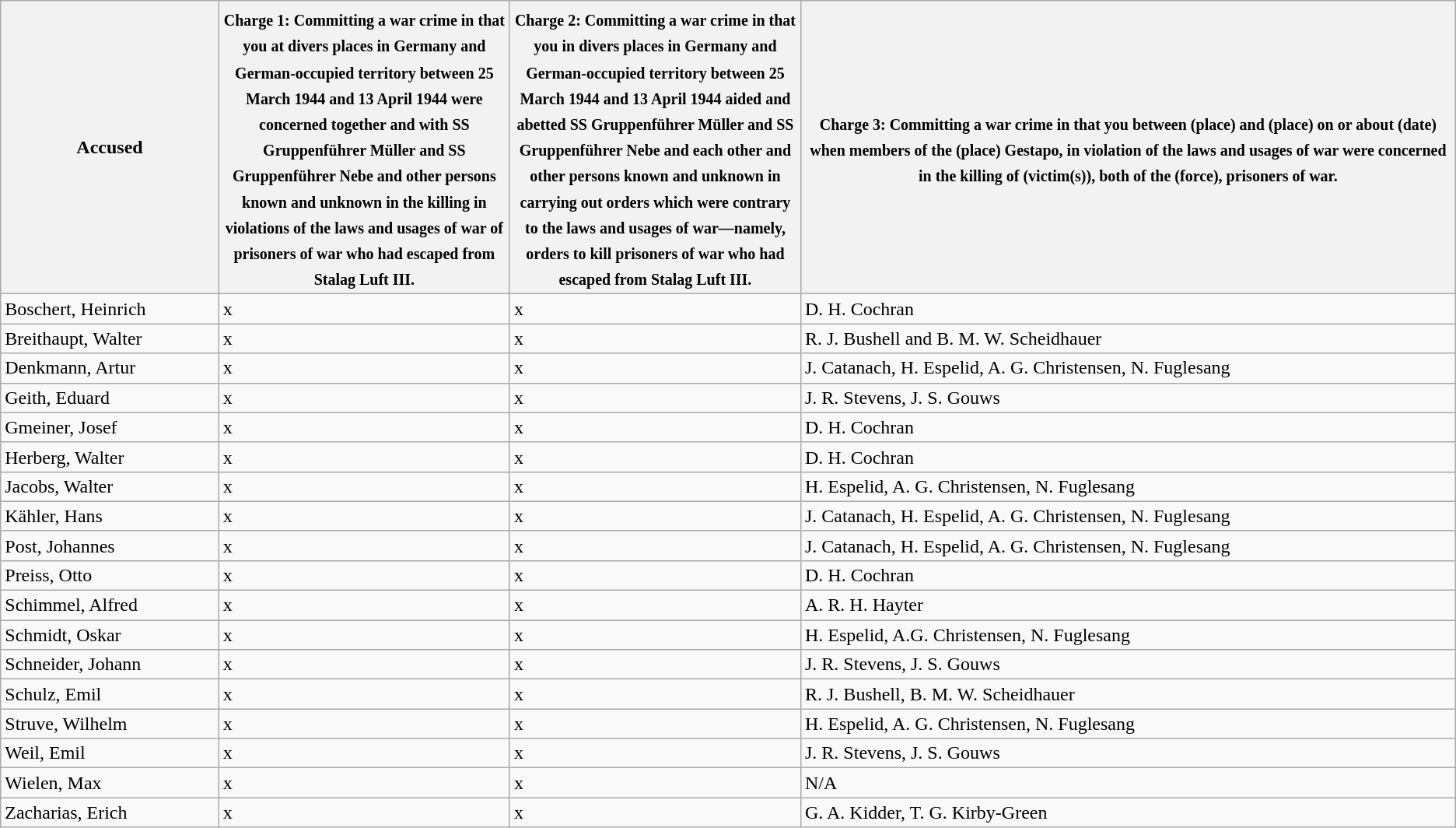<table class="wikitable">
<tr>
<th width=15%>Accused</th>
<th width=20%><sub>Charge 1: Committing a war crime in that you at divers places in Germany and German-occupied territory between 25 March 1944 and 13 April 1944 were concerned together and with SS Gruppenführer Müller and SS Gruppenführer Nebe and other persons known and unknown in the killing in violations of the laws and usages of war of prisoners of war who had escaped from Stalag Luft III.</sub></th>
<th width=20%><sub>Charge 2: Committing a war crime in that you in divers places in Germany and German-occupied territory between 25 March 1944 and 13 April 1944 aided and abetted SS Gruppenführer Müller and SS Gruppenführer Nebe and each other and other persons known and unknown in carrying out orders which were contrary to the laws and usages of war—namely, orders to kill prisoners of war who had escaped from Stalag Luft III.</sub></th>
<th width=45%><sub>Charge 3: Committing a war crime in that you between (place) and (place) on or about (date) when members of the (place) Gestapo, in violation of the laws and usages of war were concerned in the killing of (victim(s)), both of the (force), prisoners of war.</sub></th>
</tr>
<tr>
<td>Boschert, Heinrich</td>
<td>x</td>
<td>x</td>
<td>D. H. Cochran</td>
</tr>
<tr>
<td>Breithaupt, Walter</td>
<td>x</td>
<td>x</td>
<td>R. J. Bushell and B. M. W. Scheidhauer</td>
</tr>
<tr>
<td>Denkmann, Artur</td>
<td>x</td>
<td>x</td>
<td>J. Catanach, H. Espelid, A. G. Christensen, N. Fuglesang</td>
</tr>
<tr>
<td>Geith, Eduard</td>
<td>x</td>
<td>x</td>
<td>J. R. Stevens, J. S. Gouws</td>
</tr>
<tr>
<td>Gmeiner, Josef</td>
<td>x</td>
<td>x</td>
<td>D. H. Cochran</td>
</tr>
<tr>
<td>Herberg, Walter</td>
<td>x</td>
<td>x</td>
<td>D. H. Cochran</td>
</tr>
<tr>
<td>Jacobs, Walter</td>
<td>x</td>
<td>x</td>
<td>H. Espelid, A. G. Christensen, N. Fuglesang</td>
</tr>
<tr>
<td>Kähler, Hans</td>
<td>x</td>
<td>x</td>
<td>J. Catanach, H. Espelid, A. G. Christensen, N. Fuglesang</td>
</tr>
<tr>
<td>Post, Johannes</td>
<td>x</td>
<td>x</td>
<td>J. Catanach, H. Espelid, A. G. Christensen, N. Fuglesang</td>
</tr>
<tr>
<td>Preiss, Otto</td>
<td>x</td>
<td>x</td>
<td>D. H. Cochran</td>
</tr>
<tr>
<td>Schimmel, Alfred</td>
<td>x</td>
<td>x</td>
<td>A. R. H. Hayter</td>
</tr>
<tr>
<td>Schmidt, Oskar</td>
<td>x</td>
<td>x</td>
<td>H. Espelid, A.G. Christensen, N. Fuglesang</td>
</tr>
<tr>
<td>Schneider, Johann</td>
<td>x</td>
<td>x</td>
<td>J. R. Stevens, J. S. Gouws</td>
</tr>
<tr>
<td>Schulz, Emil</td>
<td>x</td>
<td>x</td>
<td>R. J. Bushell, B. M. W. Scheidhauer</td>
</tr>
<tr>
<td>Struve, Wilhelm</td>
<td>x</td>
<td>x</td>
<td>H. Espelid, A. G. Christensen, N. Fuglesang</td>
</tr>
<tr>
<td>Weil, Emil</td>
<td>x</td>
<td>x</td>
<td>J. R. Stevens, J. S. Gouws</td>
</tr>
<tr>
<td>Wielen, Max</td>
<td>x</td>
<td>x</td>
<td>N/A</td>
</tr>
<tr>
<td>Zacharias, Erich</td>
<td>x</td>
<td>x</td>
<td>G. A. Kidder, T. G. Kirby-Green</td>
</tr>
</table>
